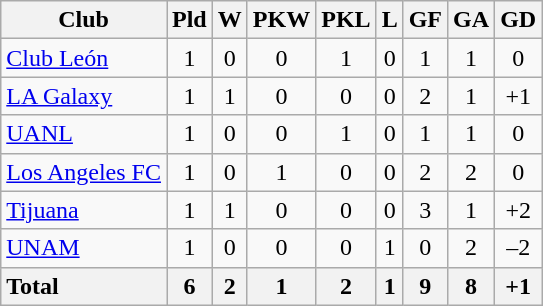<table class="wikitable sortable" style="text-align:center;">
<tr>
<th>Club</th>
<th>Pld</th>
<th>W</th>
<th>PKW</th>
<th>PKL</th>
<th>L</th>
<th>GF</th>
<th>GA</th>
<th>GD</th>
</tr>
<tr>
<td style="text-align:left;"> <a href='#'>Club León</a></td>
<td>1</td>
<td>0</td>
<td>0</td>
<td>1</td>
<td>0</td>
<td>1</td>
<td>1</td>
<td>0</td>
</tr>
<tr>
<td style="text-align:left;"> <a href='#'>LA Galaxy</a></td>
<td>1</td>
<td>1</td>
<td>0</td>
<td>0</td>
<td>0</td>
<td>2</td>
<td>1</td>
<td>+1</td>
</tr>
<tr>
<td style="text-align:left;"> <a href='#'>UANL</a></td>
<td>1</td>
<td>0</td>
<td>0</td>
<td>1</td>
<td>0</td>
<td>1</td>
<td>1</td>
<td>0</td>
</tr>
<tr>
<td style="text-align:left;"> <a href='#'>Los Angeles FC</a></td>
<td>1</td>
<td>0</td>
<td>1</td>
<td>0</td>
<td>0</td>
<td>2</td>
<td>2</td>
<td>0</td>
</tr>
<tr>
<td style="text-align:left;"> <a href='#'>Tijuana</a></td>
<td>1</td>
<td>1</td>
<td>0</td>
<td>0</td>
<td>0</td>
<td>3</td>
<td>1</td>
<td>+2</td>
</tr>
<tr>
<td style="text-align:left;"> <a href='#'>UNAM</a></td>
<td>1</td>
<td>0</td>
<td>0</td>
<td>0</td>
<td>1</td>
<td>0</td>
<td>2</td>
<td>–2</td>
</tr>
<tr>
<th style="text-align:left;"><strong>Total</strong></th>
<th><strong>6</strong></th>
<th><strong>2</strong></th>
<th><strong>1</strong></th>
<th><strong>2</strong></th>
<th><strong>1</strong></th>
<th><strong>9</strong></th>
<th><strong>8</strong></th>
<th><strong>+1</strong></th>
</tr>
</table>
